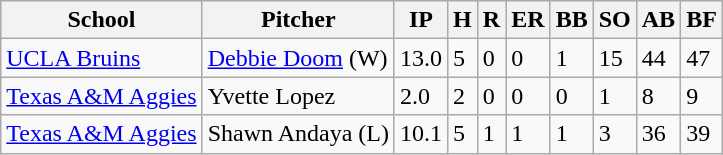<table class="wikitable">
<tr style="text-align:center; background:#f2f2f2;">
<th>School</th>
<th>Pitcher</th>
<th>IP</th>
<th>H</th>
<th>R</th>
<th>ER</th>
<th>BB</th>
<th>SO</th>
<th>AB</th>
<th>BF</th>
</tr>
<tr>
<td><a href='#'>UCLA Bruins</a></td>
<td><a href='#'>Debbie Doom</a> (W)</td>
<td>13.0</td>
<td>5</td>
<td>0</td>
<td>0</td>
<td>1</td>
<td>15</td>
<td>44</td>
<td>47</td>
</tr>
<tr>
<td><a href='#'>Texas A&M Aggies</a></td>
<td>Yvette Lopez</td>
<td>2.0</td>
<td>2</td>
<td>0</td>
<td>0</td>
<td>0</td>
<td>1</td>
<td>8</td>
<td>9</td>
</tr>
<tr>
<td><a href='#'>Texas A&M Aggies</a></td>
<td>Shawn Andaya (L)</td>
<td>10.1</td>
<td>5</td>
<td>1</td>
<td>1</td>
<td>1</td>
<td>3</td>
<td>36</td>
<td>39</td>
</tr>
</table>
